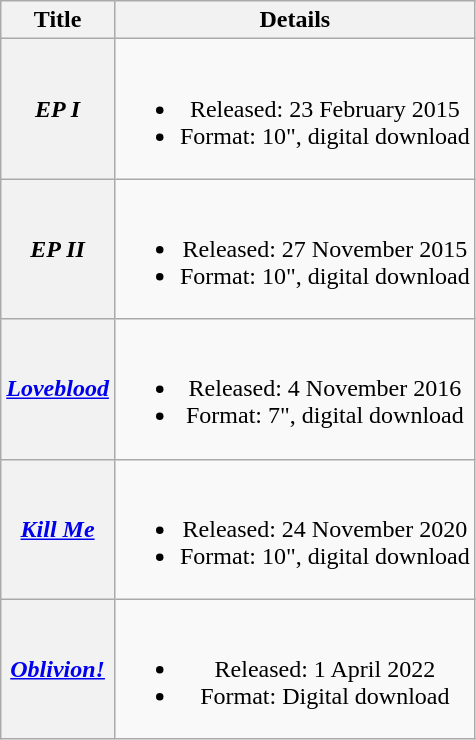<table class="wikitable plainrowheaders" style="text-align:center;">
<tr>
<th scope="col">Title</th>
<th scope="col">Details</th>
</tr>
<tr>
<th scope="row"><em>EP I</em></th>
<td><br><ul><li>Released: 23 February 2015</li><li>Format: 10", digital download</li></ul></td>
</tr>
<tr>
<th scope="row"><em>EP II</em></th>
<td><br><ul><li>Released: 27 November 2015</li><li>Format: 10", digital download</li></ul></td>
</tr>
<tr>
<th scope="row"><em><a href='#'>Loveblood</a></em></th>
<td><br><ul><li>Released: 4 November 2016</li><li>Format: 7", digital download</li></ul></td>
</tr>
<tr>
<th scope="row"><em><a href='#'>Kill Me</a></em></th>
<td><br><ul><li>Released: 24 November 2020</li><li>Format: 10", digital download</li></ul></td>
</tr>
<tr>
<th scope="row"><em><a href='#'>Oblivion!</a></em></th>
<td><br><ul><li>Released: 1 April 2022</li><li>Format: Digital download</li></ul></td>
</tr>
</table>
